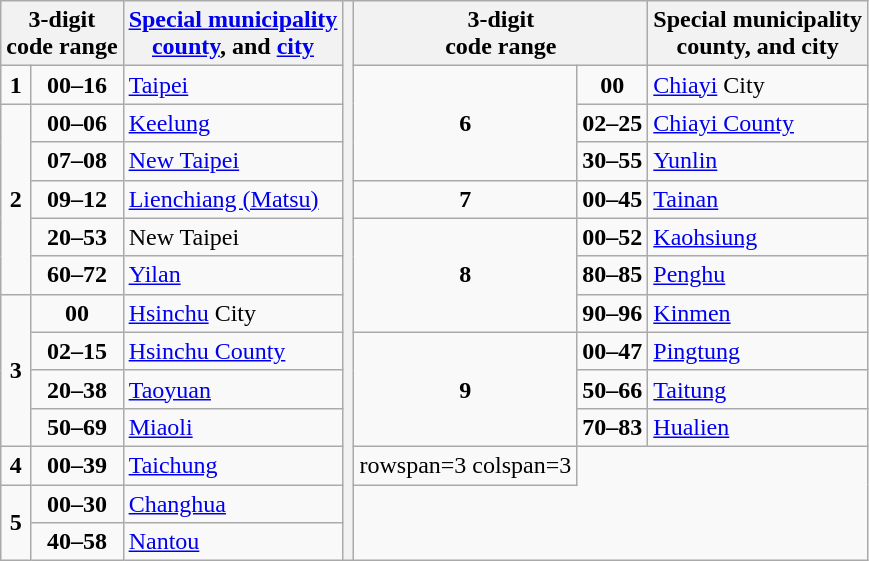<table class=wikitable style="text-align:center;">
<tr>
<th colspan=2>3-digit<br>code range</th>
<th><a href='#'>Special municipality</a><br><a href='#'>county</a>, and <a href='#'>city</a></th>
<th rowspan=14></th>
<th colspan=2>3-digit<br>code range</th>
<th>Special municipality<br>county, and city</th>
</tr>
<tr>
<td><strong>1</strong></td>
<td><strong>00–16</strong></td>
<td align=left><a href='#'>Taipei</a></td>
<td rowspan=3><strong>6</strong></td>
<td><strong>00</strong></td>
<td align=left><a href='#'>Chiayi</a> City</td>
</tr>
<tr>
<td rowspan=5><strong>2</strong></td>
<td><strong>00–06</strong></td>
<td align=left><a href='#'>Keelung</a></td>
<td><strong>02–25</strong></td>
<td align=left><a href='#'>Chiayi County</a></td>
</tr>
<tr>
<td><strong>07–08</strong></td>
<td align=left><a href='#'>New Taipei</a></td>
<td><strong>30–55</strong></td>
<td align=left><a href='#'>Yunlin</a></td>
</tr>
<tr>
<td><strong>09–12</strong></td>
<td align=left><a href='#'>Lienchiang (Matsu)</a></td>
<td><strong>7</strong></td>
<td><strong>00–45</strong></td>
<td align=left><a href='#'>Tainan</a></td>
</tr>
<tr>
<td><strong>20–53</strong></td>
<td align=left>New Taipei</td>
<td rowspan=3><strong>8</strong></td>
<td><strong>00–52</strong></td>
<td align=left><a href='#'>Kaohsiung</a></td>
</tr>
<tr>
<td><strong>60–72</strong></td>
<td align=left><a href='#'>Yilan</a></td>
<td><strong>80–85</strong></td>
<td align=left><a href='#'>Penghu</a></td>
</tr>
<tr>
<td rowspan=4><strong>3</strong></td>
<td><strong>00</strong></td>
<td align=left><a href='#'>Hsinchu</a> City</td>
<td><strong>90–96</strong></td>
<td align=left><a href='#'>Kinmen</a></td>
</tr>
<tr>
<td><strong>02–15</strong></td>
<td align=left><a href='#'>Hsinchu County</a></td>
<td rowspan=3><strong>9</strong></td>
<td><strong>00–47</strong></td>
<td align=left><a href='#'>Pingtung</a></td>
</tr>
<tr>
<td><strong>20–38</strong></td>
<td align=left><a href='#'>Taoyuan</a></td>
<td><strong>50–66</strong></td>
<td align=left><a href='#'>Taitung</a></td>
</tr>
<tr>
<td><strong>50–69</strong></td>
<td align=left><a href='#'>Miaoli</a></td>
<td><strong>70–83</strong></td>
<td align=left><a href='#'>Hualien</a></td>
</tr>
<tr>
<td><strong>4</strong></td>
<td><strong>00–39</strong></td>
<td align=left><a href='#'>Taichung</a></td>
<td>rowspan=3 colspan=3 </td>
</tr>
<tr>
<td rowspan=2><strong>5</strong></td>
<td><strong>00–30</strong></td>
<td align=left><a href='#'>Changhua</a></td>
</tr>
<tr>
<td><strong>40–58</strong></td>
<td align=left><a href='#'>Nantou</a></td>
</tr>
</table>
